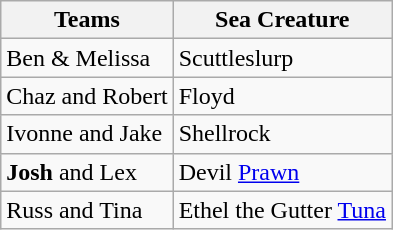<table class="wikitable">
<tr>
<th>Teams</th>
<th>Sea Creature</th>
</tr>
<tr>
<td>Ben & Melissa</td>
<td>Scuttleslurp</td>
</tr>
<tr>
<td>Chaz and Robert</td>
<td>Floyd</td>
</tr>
<tr>
<td>Ivonne and Jake</td>
<td>Shellrock</td>
</tr>
<tr>
<td><strong>Josh</strong> and Lex</td>
<td>Devil <a href='#'>Prawn</a></td>
</tr>
<tr>
<td>Russ and Tina</td>
<td>Ethel the Gutter <a href='#'>Tuna</a></td>
</tr>
</table>
